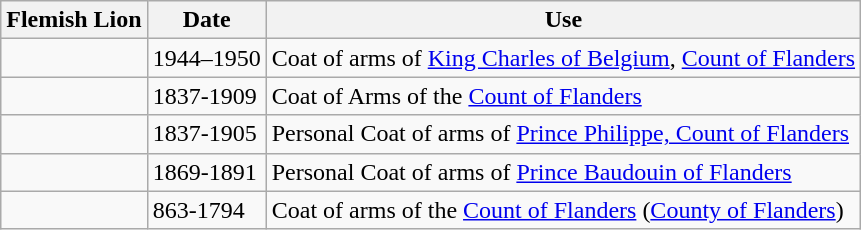<table class="wikitable">
<tr>
<th>Flemish Lion</th>
<th>Date</th>
<th>Use</th>
</tr>
<tr>
<td></td>
<td>1944–1950</td>
<td>Coat of arms of <a href='#'>King Charles of Belgium</a>, <a href='#'>Count of Flanders</a></td>
</tr>
<tr>
<td></td>
<td>1837-1909</td>
<td>Coat of Arms of the <a href='#'>Count of Flanders</a></td>
</tr>
<tr>
<td></td>
<td>1837-1905</td>
<td>Personal Coat of arms of <a href='#'>Prince Philippe, Count of Flanders</a></td>
</tr>
<tr>
<td></td>
<td>1869-1891</td>
<td>Personal Coat of arms of <a href='#'>Prince Baudouin of Flanders</a></td>
</tr>
<tr>
<td></td>
<td>863-1794</td>
<td>Coat of arms of the <a href='#'>Count of Flanders</a> (<a href='#'>County of Flanders</a>)</td>
</tr>
</table>
